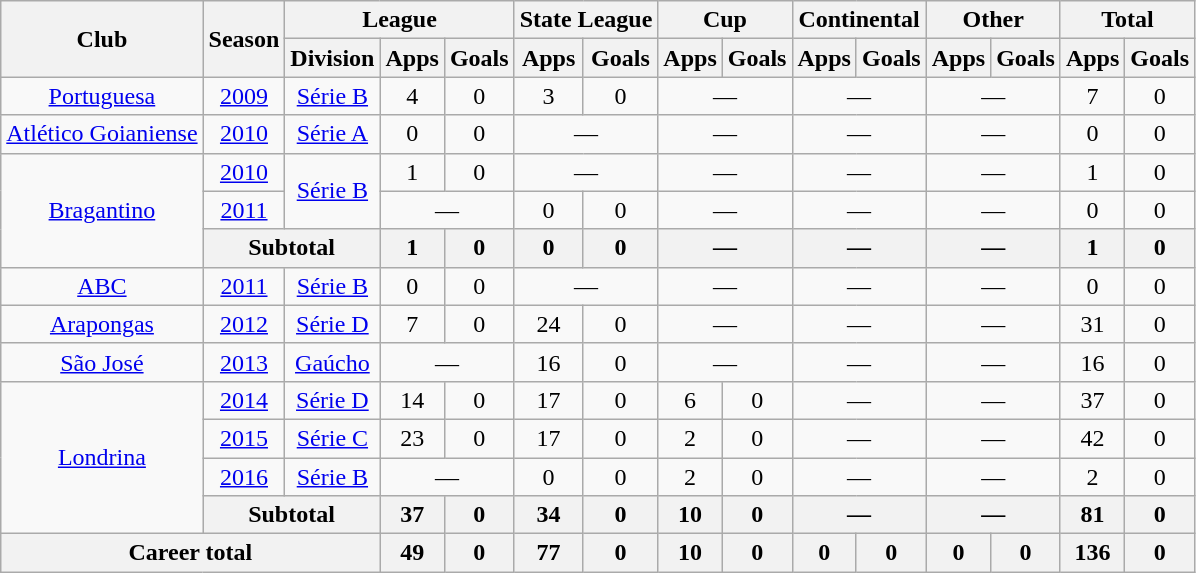<table class="wikitable" style="text-align: center;">
<tr>
<th rowspan="2">Club</th>
<th rowspan="2">Season</th>
<th colspan="3">League</th>
<th colspan="2">State League</th>
<th colspan="2">Cup</th>
<th colspan="2">Continental</th>
<th colspan="2">Other</th>
<th colspan="2">Total</th>
</tr>
<tr>
<th>Division</th>
<th>Apps</th>
<th>Goals</th>
<th>Apps</th>
<th>Goals</th>
<th>Apps</th>
<th>Goals</th>
<th>Apps</th>
<th>Goals</th>
<th>Apps</th>
<th>Goals</th>
<th>Apps</th>
<th>Goals</th>
</tr>
<tr>
<td align="center"><a href='#'>Portuguesa</a></td>
<td><a href='#'>2009</a></td>
<td><a href='#'>Série B</a></td>
<td>4</td>
<td>0</td>
<td>3</td>
<td>0</td>
<td colspan="2">—</td>
<td colspan="2">—</td>
<td colspan="2">—</td>
<td>7</td>
<td>0</td>
</tr>
<tr>
<td align="center"><a href='#'>Atlético Goianiense</a></td>
<td><a href='#'>2010</a></td>
<td><a href='#'>Série A</a></td>
<td>0</td>
<td>0</td>
<td colspan="2">—</td>
<td colspan="2">—</td>
<td colspan="2">—</td>
<td colspan="2">—</td>
<td>0</td>
<td>0</td>
</tr>
<tr>
<td rowspan=3 align="center"><a href='#'>Bragantino</a></td>
<td><a href='#'>2010</a></td>
<td rowspan=2><a href='#'>Série B</a></td>
<td>1</td>
<td>0</td>
<td colspan="2">—</td>
<td colspan="2">—</td>
<td colspan="2">—</td>
<td colspan="2">—</td>
<td>1</td>
<td>0</td>
</tr>
<tr>
<td><a href='#'>2011</a></td>
<td colspan="2">—</td>
<td>0</td>
<td>0</td>
<td colspan="2">—</td>
<td colspan="2">—</td>
<td colspan="2">—</td>
<td>0</td>
<td>0</td>
</tr>
<tr>
<th colspan="2">Subtotal</th>
<th>1</th>
<th>0</th>
<th>0</th>
<th>0</th>
<th colspan="2">—</th>
<th colspan="2">—</th>
<th colspan="2">—</th>
<th>1</th>
<th>0</th>
</tr>
<tr>
<td align="center"><a href='#'>ABC</a></td>
<td><a href='#'>2011</a></td>
<td><a href='#'>Série B</a></td>
<td>0</td>
<td>0</td>
<td colspan="2">—</td>
<td colspan="2">—</td>
<td colspan="2">—</td>
<td colspan="2">—</td>
<td>0</td>
<td>0</td>
</tr>
<tr>
<td align="center"><a href='#'>Arapongas</a></td>
<td><a href='#'>2012</a></td>
<td><a href='#'>Série D</a></td>
<td>7</td>
<td>0</td>
<td>24</td>
<td>0</td>
<td colspan="2">—</td>
<td colspan="2">—</td>
<td colspan="2">—</td>
<td>31</td>
<td>0</td>
</tr>
<tr>
<td align="center"><a href='#'>São José</a></td>
<td><a href='#'>2013</a></td>
<td><a href='#'>Gaúcho</a></td>
<td colspan="2">—</td>
<td>16</td>
<td>0</td>
<td colspan="2">—</td>
<td colspan="2">—</td>
<td colspan="2">—</td>
<td>16</td>
<td>0</td>
</tr>
<tr>
<td rowspan=4 align="center"><a href='#'>Londrina</a></td>
<td><a href='#'>2014</a></td>
<td><a href='#'>Série D</a></td>
<td>14</td>
<td>0</td>
<td>17</td>
<td>0</td>
<td>6</td>
<td>0</td>
<td colspan="2">—</td>
<td colspan="2">—</td>
<td>37</td>
<td>0</td>
</tr>
<tr>
<td><a href='#'>2015</a></td>
<td><a href='#'>Série C</a></td>
<td>23</td>
<td>0</td>
<td>17</td>
<td>0</td>
<td>2</td>
<td>0</td>
<td colspan="2">—</td>
<td colspan="2">—</td>
<td>42</td>
<td>0</td>
</tr>
<tr>
<td><a href='#'>2016</a></td>
<td><a href='#'>Série B</a></td>
<td colspan="2">—</td>
<td>0</td>
<td>0</td>
<td>2</td>
<td>0</td>
<td colspan="2">—</td>
<td colspan="2">—</td>
<td>2</td>
<td>0</td>
</tr>
<tr>
<th colspan="2">Subtotal</th>
<th>37</th>
<th>0</th>
<th>34</th>
<th>0</th>
<th>10</th>
<th>0</th>
<th colspan="2">—</th>
<th colspan="2">—</th>
<th>81</th>
<th>0</th>
</tr>
<tr>
<th colspan="3"><strong>Career total</strong></th>
<th>49</th>
<th>0</th>
<th>77</th>
<th>0</th>
<th>10</th>
<th>0</th>
<th>0</th>
<th>0</th>
<th>0</th>
<th>0</th>
<th>136</th>
<th>0</th>
</tr>
</table>
